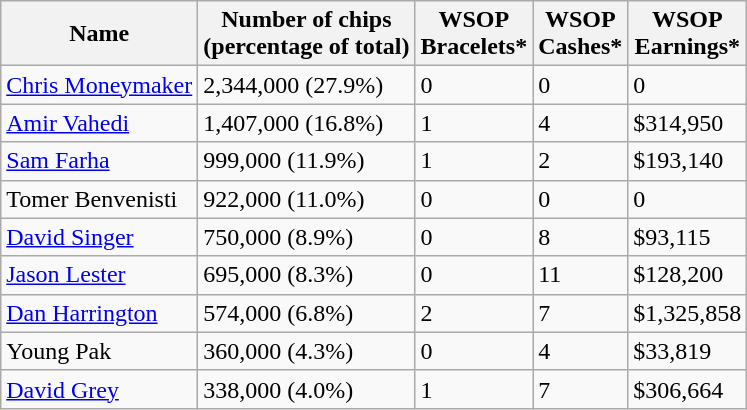<table class="wikitable sortable">
<tr>
<th>Name</th>
<th>Number of chips<br>(percentage of total)</th>
<th>WSOP<br>Bracelets*</th>
<th>WSOP<br>Cashes*</th>
<th>WSOP<br>Earnings*</th>
</tr>
<tr>
<td> <a href='#'>Chris Moneymaker</a></td>
<td>2,344,000 (27.9%)</td>
<td>0</td>
<td>0</td>
<td>0</td>
</tr>
<tr>
<td> <a href='#'>Amir Vahedi</a></td>
<td>1,407,000 (16.8%)</td>
<td>1</td>
<td>4</td>
<td>$314,950</td>
</tr>
<tr>
<td> <a href='#'>Sam Farha</a></td>
<td>999,000 (11.9%)</td>
<td>1</td>
<td>2</td>
<td>$193,140</td>
</tr>
<tr>
<td> Tomer Benvenisti</td>
<td>922,000 (11.0%)</td>
<td>0</td>
<td>0</td>
<td>0</td>
</tr>
<tr>
<td> <a href='#'>David Singer</a></td>
<td>750,000 (8.9%)</td>
<td>0</td>
<td>8</td>
<td>$93,115</td>
</tr>
<tr>
<td> <a href='#'>Jason Lester</a></td>
<td>695,000 (8.3%)</td>
<td>0</td>
<td>11</td>
<td>$128,200</td>
</tr>
<tr>
<td> <a href='#'>Dan Harrington</a></td>
<td>574,000 (6.8%)</td>
<td>2</td>
<td>7</td>
<td>$1,325,858</td>
</tr>
<tr>
<td> Young Pak</td>
<td>360,000 (4.3%)</td>
<td>0</td>
<td>4</td>
<td>$33,819</td>
</tr>
<tr>
<td> <a href='#'>David Grey</a></td>
<td>338,000 (4.0%)</td>
<td>1</td>
<td>7</td>
<td>$306,664</td>
</tr>
</table>
